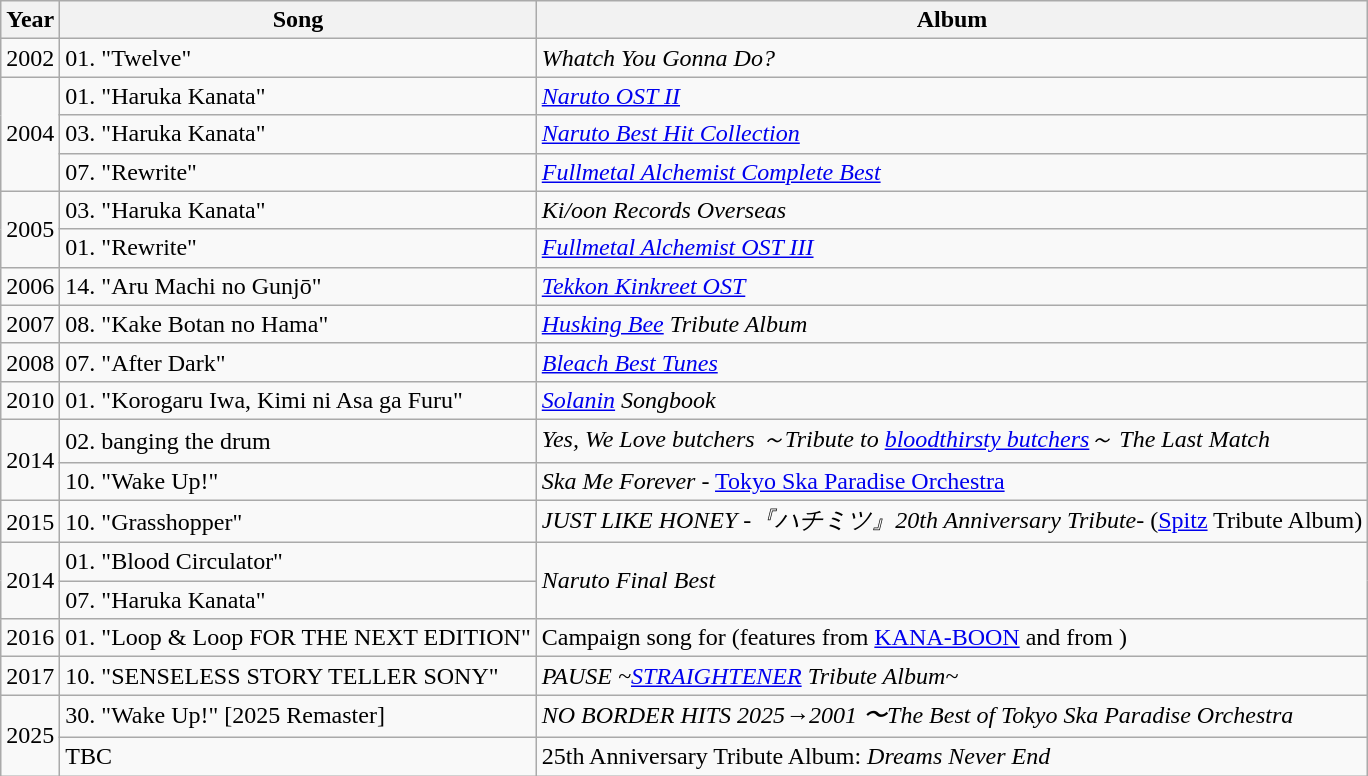<table class="wikitable">
<tr>
<th>Year</th>
<th>Song</th>
<th>Album</th>
</tr>
<tr>
<td>2002</td>
<td>01. "Twelve"</td>
<td><em>Whatch You Gonna Do?</em></td>
</tr>
<tr>
<td rowspan="3">2004</td>
<td>01. "Haruka Kanata"</td>
<td><em><a href='#'>Naruto OST II</a></em></td>
</tr>
<tr>
<td>03. "Haruka Kanata"</td>
<td><em><a href='#'>Naruto Best Hit Collection</a></em></td>
</tr>
<tr>
<td>07. "Rewrite"</td>
<td><em><a href='#'>Fullmetal Alchemist Complete Best</a></em></td>
</tr>
<tr>
<td rowspan="2">2005</td>
<td>03. "Haruka Kanata"</td>
<td><em>Ki/oon Records Overseas</em></td>
</tr>
<tr>
<td>01. "Rewrite"</td>
<td><em><a href='#'>Fullmetal Alchemist OST III</a></em></td>
</tr>
<tr>
<td>2006</td>
<td>14. "Aru Machi no Gunjō"</td>
<td><em><a href='#'>Tekkon Kinkreet OST</a></em></td>
</tr>
<tr>
<td>2007</td>
<td>08. "Kake Botan no Hama"</td>
<td><em><a href='#'>Husking Bee</a> Tribute Album</em></td>
</tr>
<tr>
<td>2008</td>
<td>07. "After Dark"</td>
<td><em><a href='#'>Bleach Best Tunes</a></em></td>
</tr>
<tr>
<td>2010</td>
<td>01. "Korogaru Iwa, Kimi ni Asa ga Furu"</td>
<td><em><a href='#'>Solanin</a> Songbook</em></td>
</tr>
<tr>
<td rowspan="2">2014</td>
<td>02. banging the drum</td>
<td><em>Yes, We Love butchers ～Tribute to <a href='#'>bloodthirsty butchers</a>～ The Last Match</em></td>
</tr>
<tr>
<td>10. "Wake Up!"</td>
<td><em>Ska Me Forever</em> - <a href='#'>Tokyo Ska Paradise Orchestra</a></td>
</tr>
<tr>
<td rowspan="1">2015</td>
<td>10. "Grasshopper"</td>
<td><em>JUST LIKE HONEY -『ハチミツ』20th Anniversary Tribute-</em> (<a href='#'>Spitz</a> Tribute Album)</td>
</tr>
<tr>
<td rowspan="2">2014</td>
<td>01. "Blood Circulator"</td>
<td rowspan="2"><em>Naruto Final Best</em></td>
</tr>
<tr>
<td>07. "Haruka Kanata"</td>
</tr>
<tr>
<td>2016</td>
<td>01. "Loop & Loop FOR THE NEXT EDITION"</td>
<td>Campaign song for  (features  from <a href='#'>KANA-BOON</a> and  from )</td>
</tr>
<tr>
<td>2017</td>
<td>10. "SENSELESS STORY TELLER SONY"</td>
<td><em>PAUSE ~<a href='#'>STRAIGHTENER</a> Tribute Album~</em></td>
</tr>
<tr>
<td rowspan="2">2025</td>
<td>30. "Wake Up!" [2025 Remaster]</td>
<td><em>NO BORDER HITS 2025→2001 〜The Best of Tokyo Ska Paradise Orchestra</em></td>
</tr>
<tr>
<td>TBC</td>
<td> 25th Anniversary Tribute Album: <em>Dreams Never End</em></td>
</tr>
</table>
